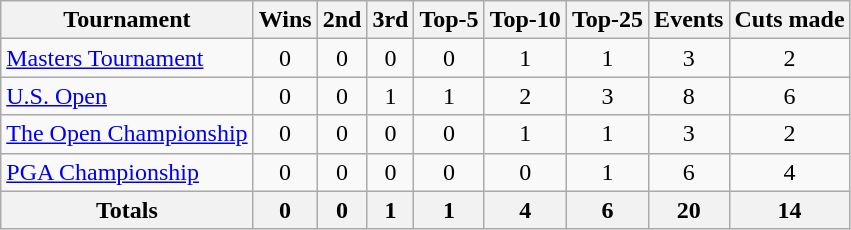<table class=wikitable style=text-align:center>
<tr>
<th>Tournament</th>
<th>Wins</th>
<th>2nd</th>
<th>3rd</th>
<th>Top-5</th>
<th>Top-10</th>
<th>Top-25</th>
<th>Events</th>
<th>Cuts made</th>
</tr>
<tr>
<td align=left><a href='#'>Masters Tournament</a></td>
<td>0</td>
<td>0</td>
<td>0</td>
<td>0</td>
<td>1</td>
<td>1</td>
<td>3</td>
<td>2</td>
</tr>
<tr>
<td align=left><a href='#'>U.S. Open</a></td>
<td>0</td>
<td>0</td>
<td>1</td>
<td>1</td>
<td>2</td>
<td>3</td>
<td>8</td>
<td>6</td>
</tr>
<tr>
<td align=left><a href='#'>The Open Championship</a></td>
<td>0</td>
<td>0</td>
<td>0</td>
<td>0</td>
<td>1</td>
<td>1</td>
<td>3</td>
<td>2</td>
</tr>
<tr>
<td align=left><a href='#'>PGA Championship</a></td>
<td>0</td>
<td>0</td>
<td>0</td>
<td>0</td>
<td>0</td>
<td>1</td>
<td>6</td>
<td>4</td>
</tr>
<tr>
<th>Totals</th>
<th>0</th>
<th>0</th>
<th>1</th>
<th>1</th>
<th>4</th>
<th>6</th>
<th>20</th>
<th>14</th>
</tr>
</table>
